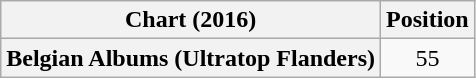<table class="wikitable plainrowheaders" style="text-align:center">
<tr>
<th scope="col">Chart (2016)</th>
<th scope="col">Position</th>
</tr>
<tr>
<th scope="row">Belgian Albums (Ultratop Flanders)</th>
<td>55</td>
</tr>
</table>
